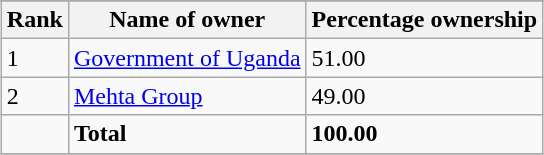<table class="wikitable sortable" style="margin-left:auto;margin-right:auto">
<tr>
</tr>
<tr>
<th style="width:2em;">Rank</th>
<th>Name of owner</th>
<th>Percentage ownership</th>
</tr>
<tr>
<td>1</td>
<td><a href='#'>Government of Uganda</a></td>
<td>51.00</td>
</tr>
<tr>
<td>2</td>
<td><a href='#'>Mehta Group</a></td>
<td>49.00</td>
</tr>
<tr>
<td></td>
<td><strong>Total</strong></td>
<td><strong>100.00</strong></td>
</tr>
<tr>
</tr>
</table>
